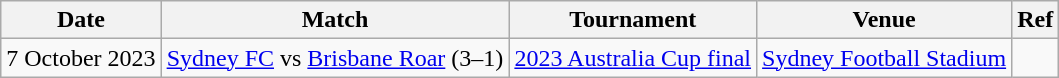<table class="wikitable">
<tr>
<th>Date</th>
<th>Match</th>
<th>Tournament</th>
<th>Venue</th>
<th>Ref</th>
</tr>
<tr>
<td>7 October 2023</td>
<td><a href='#'>Sydney FC</a> vs <a href='#'>Brisbane Roar</a> (3–1)</td>
<td><a href='#'>2023 Australia Cup final</a></td>
<td><a href='#'>Sydney Football Stadium</a></td>
<td></td>
</tr>
</table>
